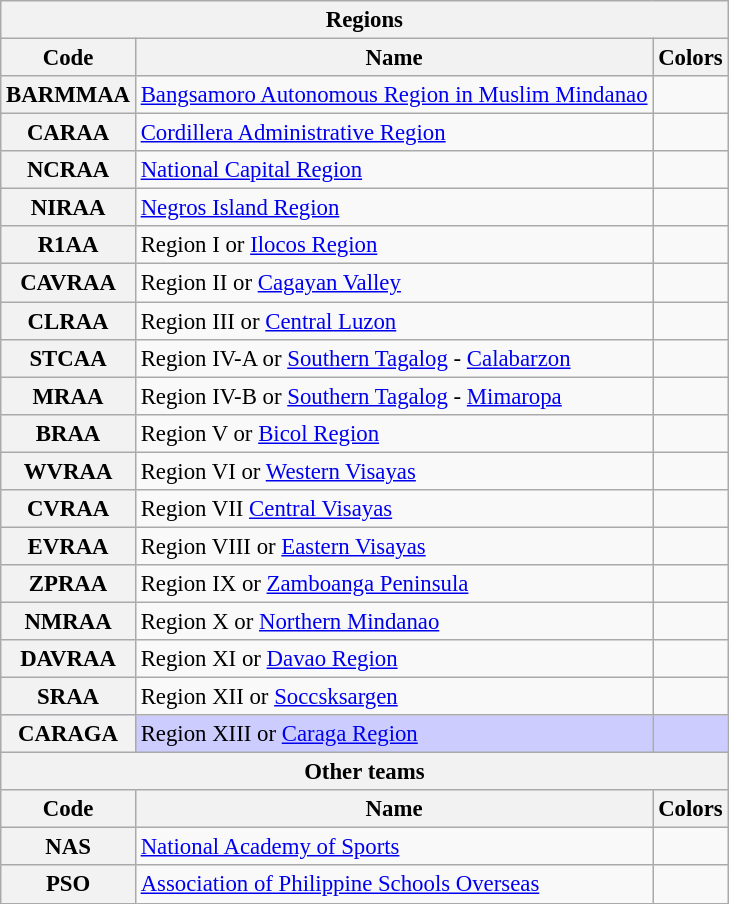<table class="wikitable" style="font-size:95%; text-align:right">
<tr>
<th colspan=3>Regions</th>
</tr>
<tr>
<th>Code</th>
<th>Name</th>
<th>Colors</th>
</tr>
<tr>
<th align="left">BARMMAA</th>
<td align="left"><a href='#'>Bangsamoro Autonomous Region in Muslim Mindanao</a></td>
<td></td>
</tr>
<tr>
<th align="left">CARAA</th>
<td align="left"><a href='#'>Cordillera Administrative Region</a></td>
<td></td>
</tr>
<tr>
<th align="left">NCRAA</th>
<td align="left"><a href='#'>National Capital Region</a></td>
<td></td>
</tr>
<tr style=>
<th align="left">NIRAA</th>
<td align="left"><a href='#'>Negros Island Region</a></td>
<td></td>
</tr>
<tr>
<th align="left">R1AA</th>
<td align="left">Region I or <a href='#'>Ilocos Region</a></td>
<td></td>
</tr>
<tr>
<th align="left">CAVRAA</th>
<td align="left">Region II or <a href='#'>Cagayan Valley</a></td>
<td></td>
</tr>
<tr>
<th align="left">CLRAA</th>
<td align="left">Region III or <a href='#'>Central Luzon</a></td>
<td></td>
</tr>
<tr>
<th align="left">STCAA</th>
<td align="left">Region IV-A or <a href='#'>Southern Tagalog</a> - <a href='#'>Calabarzon</a></td>
<td></td>
</tr>
<tr>
<th align="left">MRAA</th>
<td align="left">Region IV-B or <a href='#'>Southern Tagalog</a> - <a href='#'>Mimaropa</a></td>
<td></td>
</tr>
<tr>
<th align="left">BRAA</th>
<td align="left">Region V or <a href='#'>Bicol Region</a></td>
<td></td>
</tr>
<tr>
<th align="left">WVRAA</th>
<td align="left">Region VI or <a href='#'>Western Visayas</a></td>
<td></td>
</tr>
<tr>
<th align="left">CVRAA</th>
<td align="left">Region VII <a href='#'>Central Visayas</a></td>
<td></td>
</tr>
<tr>
<th align="left">EVRAA</th>
<td align="left">Region VIII or <a href='#'>Eastern Visayas</a></td>
<td></td>
</tr>
<tr>
<th align="left">ZPRAA</th>
<td align="left">Region IX or <a href='#'>Zamboanga Peninsula</a></td>
<td></td>
</tr>
<tr>
<th align="left">NMRAA</th>
<td align="left">Region X or <a href='#'>Northern Mindanao</a></td>
<td></td>
</tr>
<tr>
<th align="left">DAVRAA</th>
<td align="left">Region XI or <a href='#'>Davao Region</a></td>
<td></td>
</tr>
<tr>
<th align="left">SRAA</th>
<td align="left">Region XII or <a href='#'>Soccsksargen</a></td>
<td></td>
</tr>
<tr style="background:#ccf;">
<th align="left">CARAGA</th>
<td align="left">Region XIII or <a href='#'>Caraga Region</a></td>
<td></td>
</tr>
<tr>
<th colspan=3>Other teams</th>
</tr>
<tr>
<th>Code</th>
<th>Name</th>
<th>Colors</th>
</tr>
<tr>
<th align="left">NAS</th>
<td align="left"><a href='#'>National Academy of Sports</a></td>
<td></td>
</tr>
<tr>
<th align="left">PSO</th>
<td align="left"><a href='#'>Association of Philippine Schools Overseas</a></td>
<td></td>
</tr>
</table>
